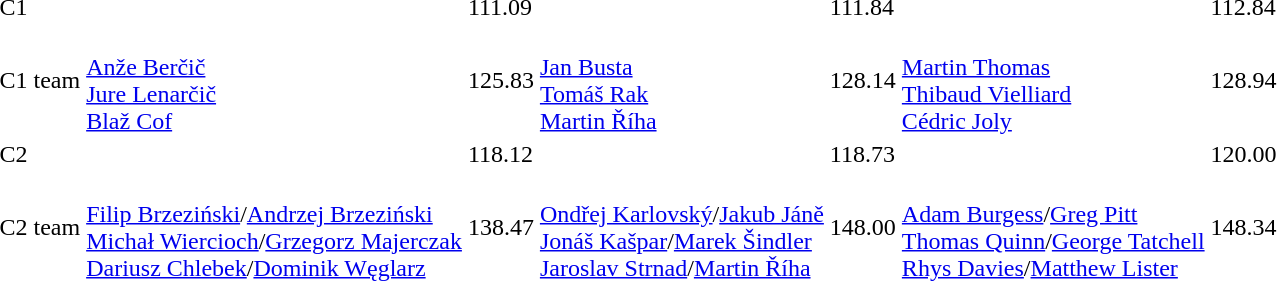<table>
<tr>
<td>C1</td>
<td></td>
<td>111.09</td>
<td></td>
<td>111.84</td>
<td></td>
<td>112.84</td>
</tr>
<tr>
<td>C1 team</td>
<td><br><a href='#'>Anže Berčič</a><br><a href='#'>Jure Lenarčič</a><br><a href='#'>Blaž Cof</a></td>
<td>125.83</td>
<td><br><a href='#'>Jan Busta</a><br><a href='#'>Tomáš Rak</a><br><a href='#'>Martin Říha</a></td>
<td>128.14</td>
<td><br><a href='#'>Martin Thomas</a><br><a href='#'>Thibaud Vielliard</a><br><a href='#'>Cédric Joly</a></td>
<td>128.94</td>
</tr>
<tr>
<td>C2</td>
<td></td>
<td>118.12</td>
<td></td>
<td>118.73</td>
<td></td>
<td>120.00</td>
</tr>
<tr>
<td>C2 team</td>
<td><br><a href='#'>Filip Brzeziński</a>/<a href='#'>Andrzej Brzeziński</a><br><a href='#'>Michał Wiercioch</a>/<a href='#'>Grzegorz Majerczak</a><br><a href='#'>Dariusz Chlebek</a>/<a href='#'>Dominik Węglarz</a></td>
<td>138.47</td>
<td><br><a href='#'>Ondřej Karlovský</a>/<a href='#'>Jakub Jáně</a><br><a href='#'>Jonáš Kašpar</a>/<a href='#'>Marek Šindler</a><br><a href='#'>Jaroslav Strnad</a>/<a href='#'>Martin Říha</a></td>
<td>148.00</td>
<td><br><a href='#'>Adam Burgess</a>/<a href='#'>Greg Pitt</a><br><a href='#'>Thomas Quinn</a>/<a href='#'>George Tatchell</a><br><a href='#'>Rhys Davies</a>/<a href='#'>Matthew Lister</a></td>
<td>148.34</td>
</tr>
</table>
